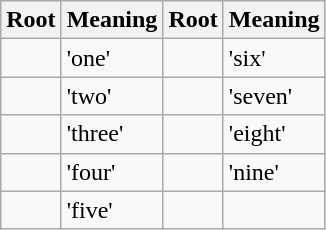<table class="wikitable">
<tr>
<th>Root</th>
<th>Meaning</th>
<th>Root</th>
<th>Meaning</th>
</tr>
<tr>
<td></td>
<td>'one'</td>
<td></td>
<td>'six'</td>
</tr>
<tr>
<td></td>
<td>'two'</td>
<td></td>
<td>'seven'</td>
</tr>
<tr>
<td></td>
<td>'three'</td>
<td></td>
<td>'eight'</td>
</tr>
<tr>
<td></td>
<td>'four'</td>
<td></td>
<td>'nine'</td>
</tr>
<tr>
<td></td>
<td>'five'</td>
<td></td>
<td></td>
</tr>
</table>
